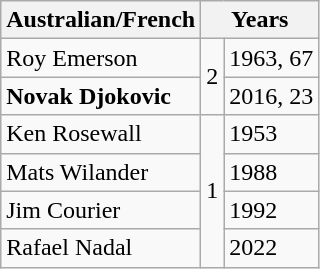<table class=wikitable style="display:inline-table;">
<tr>
<th>Australian/French</th>
<th colspan=2>Years</th>
</tr>
<tr>
<td> Roy Emerson</td>
<td rowspan=2>2</td>
<td>1963, 67</td>
</tr>
<tr>
<td> <strong>Novak Djokovic</strong></td>
<td>2016, 23</td>
</tr>
<tr>
<td> Ken Rosewall</td>
<td rowspan=4>1</td>
<td>1953</td>
</tr>
<tr>
<td> Mats Wilander</td>
<td>1988</td>
</tr>
<tr>
<td> Jim Courier</td>
<td>1992</td>
</tr>
<tr>
<td> Rafael Nadal</td>
<td>2022</td>
</tr>
</table>
